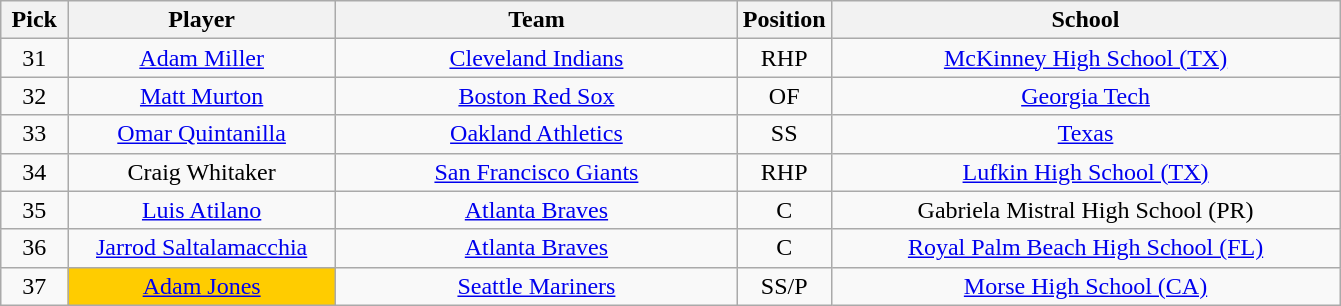<table class="wikitable" style="text-align:center">
<tr>
<th style="width:5%;">Pick</th>
<th style="width:20%;">Player</th>
<th style="width:30%;">Team</th>
<th style="width:7%;">Position</th>
<th style="width:38%;">School</th>
</tr>
<tr>
<td>31</td>
<td><a href='#'>Adam Miller</a></td>
<td><a href='#'>Cleveland Indians</a></td>
<td>RHP</td>
<td><a href='#'>McKinney High School (TX)</a></td>
</tr>
<tr>
<td>32</td>
<td><a href='#'>Matt Murton</a></td>
<td><a href='#'>Boston Red Sox</a></td>
<td>OF</td>
<td><a href='#'>Georgia Tech</a></td>
</tr>
<tr>
<td>33</td>
<td><a href='#'>Omar Quintanilla</a></td>
<td><a href='#'>Oakland Athletics</a></td>
<td>SS</td>
<td><a href='#'>Texas</a></td>
</tr>
<tr>
<td>34</td>
<td>Craig Whitaker</td>
<td><a href='#'>San Francisco Giants</a></td>
<td>RHP</td>
<td><a href='#'>Lufkin High School (TX)</a></td>
</tr>
<tr>
<td>35</td>
<td><a href='#'>Luis Atilano</a></td>
<td><a href='#'>Atlanta Braves</a></td>
<td>C</td>
<td>Gabriela Mistral High School (PR)</td>
</tr>
<tr>
<td>36</td>
<td><a href='#'>Jarrod Saltalamacchia</a></td>
<td><a href='#'>Atlanta Braves</a></td>
<td>C</td>
<td><a href='#'>Royal Palm Beach High School (FL)</a></td>
</tr>
<tr>
<td>37</td>
<td style="background:#fc0;"><a href='#'>Adam Jones</a></td>
<td><a href='#'>Seattle Mariners</a></td>
<td>SS/P</td>
<td><a href='#'>Morse High School (CA)</a></td>
</tr>
</table>
